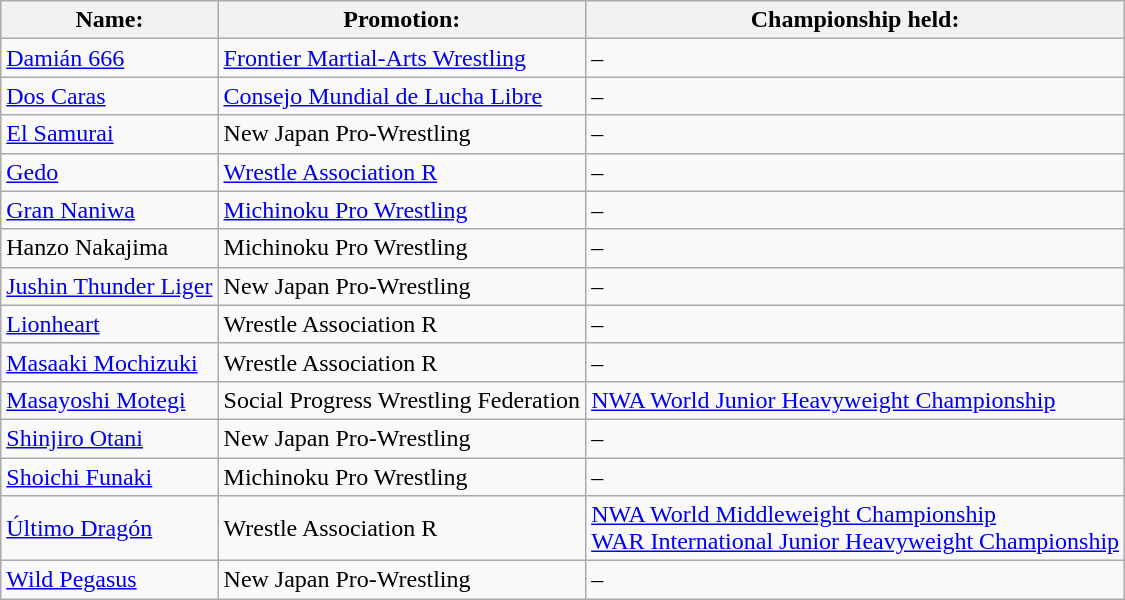<table class="wikitable sortable">
<tr>
<th>Name:</th>
<th>Promotion:</th>
<th>Championship held:</th>
</tr>
<tr>
<td><a href='#'>Damián 666</a></td>
<td><a href='#'>Frontier Martial-Arts Wrestling</a></td>
<td>–</td>
</tr>
<tr>
<td><a href='#'>Dos Caras</a></td>
<td><a href='#'>Consejo Mundial de Lucha Libre</a></td>
<td>–</td>
</tr>
<tr>
<td><a href='#'>El Samurai</a></td>
<td>New Japan Pro-Wrestling</td>
<td>–</td>
</tr>
<tr>
<td><a href='#'>Gedo</a></td>
<td><a href='#'>Wrestle Association R</a></td>
<td>–</td>
</tr>
<tr>
<td><a href='#'>Gran Naniwa</a></td>
<td><a href='#'>Michinoku Pro Wrestling</a></td>
<td>–</td>
</tr>
<tr>
<td>Hanzo Nakajima</td>
<td>Michinoku Pro Wrestling</td>
<td>–</td>
</tr>
<tr>
<td><a href='#'>Jushin Thunder Liger</a></td>
<td>New Japan Pro-Wrestling</td>
<td>–</td>
</tr>
<tr>
<td><a href='#'>Lionheart</a></td>
<td>Wrestle Association R</td>
<td>–</td>
</tr>
<tr>
<td><a href='#'>Masaaki Mochizuki</a></td>
<td>Wrestle Association R</td>
<td>–</td>
</tr>
<tr>
<td><a href='#'>Masayoshi Motegi</a></td>
<td>Social Progress Wrestling Federation</td>
<td><a href='#'>NWA World Junior Heavyweight Championship</a></td>
</tr>
<tr>
<td><a href='#'>Shinjiro Otani</a></td>
<td>New Japan Pro-Wrestling</td>
<td>–</td>
</tr>
<tr>
<td><a href='#'>Shoichi Funaki</a></td>
<td>Michinoku Pro Wrestling</td>
<td>–</td>
</tr>
<tr>
<td><a href='#'>Último Dragón</a></td>
<td>Wrestle Association R</td>
<td><a href='#'>NWA World Middleweight Championship</a><br><a href='#'>WAR International Junior Heavyweight Championship</a></td>
</tr>
<tr>
<td><a href='#'>Wild Pegasus</a></td>
<td>New Japan Pro-Wrestling</td>
<td>–</td>
</tr>
</table>
